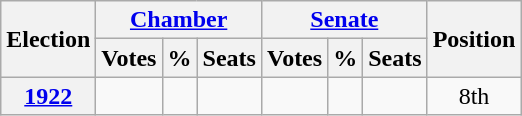<table class="wikitable" style="text-align: right;">
<tr>
<th rowspan="2">Election</th>
<th colspan="3"><a href='#'>Chamber</a></th>
<th colspan="3"><a href='#'>Senate</a></th>
<th rowspan="2">Position</th>
</tr>
<tr>
<th>Votes</th>
<th>%</th>
<th>Seats</th>
<th>Votes</th>
<th>%</th>
<th>Seats</th>
</tr>
<tr>
<th><a href='#'>1922</a></th>
<td></td>
<td></td>
<td></td>
<td></td>
<td></td>
<td></td>
<td style="text-align: center;">8th</td>
</tr>
</table>
